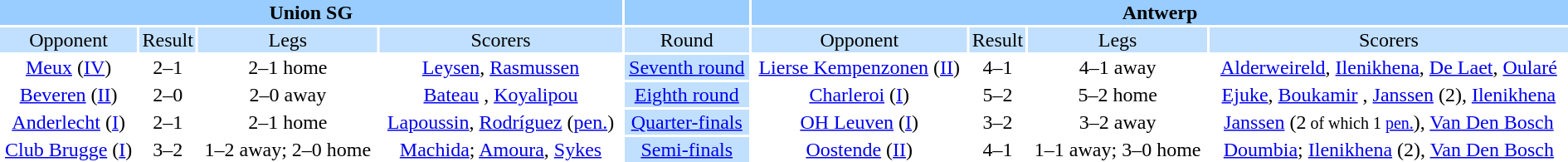<table width="100%" style="text-align:center">
<tr style="vertical-align:top; background:#9cf;">
<th colspan=4 style="width:1*">Union SG</th>
<th></th>
<th colspan=4 style="width:1*">Antwerp</th>
</tr>
<tr style="vertical-align:top; background:#c1e0ff;">
<td>Opponent</td>
<td>Result</td>
<td>Legs</td>
<td>Scorers</td>
<td style="background:#c1e0ff;">Round</td>
<td>Opponent</td>
<td>Result</td>
<td>Legs</td>
<td>Scorers</td>
</tr>
<tr>
<td><a href='#'>Meux</a> (<a href='#'>IV</a>)</td>
<td>2–1</td>
<td>2–1 home</td>
<td><a href='#'>Leysen</a>, <a href='#'>Rasmussen</a></td>
<td style="background:#c1e0ff;"><a href='#'>Seventh round</a></td>
<td><a href='#'>Lierse Kempenzonen</a> (<a href='#'>II</a>)</td>
<td>4–1</td>
<td>4–1 away</td>
<td><a href='#'>Alderweireld</a>, <a href='#'>Ilenikhena</a>, <a href='#'>De Laet</a>, <a href='#'>Oularé</a> </td>
</tr>
<tr>
<td><a href='#'>Beveren</a> (<a href='#'>II</a>)</td>
<td>2–0</td>
<td>2–0 away</td>
<td><a href='#'>Bateau</a> , <a href='#'>Koyalipou</a> </td>
<td style="background:#c1e0ff;"><a href='#'>Eighth round</a></td>
<td><a href='#'>Charleroi</a> (<a href='#'>I</a>)</td>
<td>5–2</td>
<td>5–2 home</td>
<td><a href='#'>Ejuke</a>, <a href='#'>Boukamir</a> , <a href='#'>Janssen</a> (2), <a href='#'>Ilenikhena</a></td>
</tr>
<tr>
<td><a href='#'>Anderlecht</a> (<a href='#'>I</a>)</td>
<td>2–1</td>
<td>2–1 home</td>
<td><a href='#'>Lapoussin</a>, <a href='#'>Rodríguez</a> (<a href='#'>pen.</a>)</td>
<td style="background:#c1e0ff;"><a href='#'>Quarter-finals</a></td>
<td><a href='#'>OH Leuven</a> (<a href='#'>I</a>)</td>
<td>3–2</td>
<td>3–2 away</td>
<td><a href='#'>Janssen</a> (2<small> of which 1 <a href='#'>pen.</a></small>), <a href='#'>Van Den Bosch</a></td>
</tr>
<tr>
<td><a href='#'>Club Brugge</a> (<a href='#'>I</a>)</td>
<td>3–2</td>
<td>1–2 away; 2–0 home</td>
<td><a href='#'>Machida</a>; <a href='#'>Amoura</a>, <a href='#'>Sykes</a></td>
<td style="background:#c1e0ff;"><a href='#'>Semi-finals</a></td>
<td><a href='#'>Oostende</a> (<a href='#'>II</a>)</td>
<td>4–1</td>
<td>1–1 away; 3–0 home</td>
<td><a href='#'>Doumbia</a>; <a href='#'>Ilenikhena</a> (2), <a href='#'>Van Den Bosch</a></td>
</tr>
</table>
